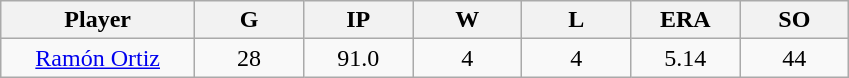<table class="wikitable sortable">
<tr>
<th bgcolor="#DDDDFF" width="16%">Player</th>
<th bgcolor="#DDDDFF" width="9%">G</th>
<th bgcolor="#DDDDFF" width="9%">IP</th>
<th bgcolor="#DDDDFF" width="9%">W</th>
<th bgcolor="#DDDDFF" width="9%">L</th>
<th bgcolor="#DDDDFF" width="9%">ERA</th>
<th bgcolor="#DDDDFF" width="9%">SO</th>
</tr>
<tr align=center>
<td><a href='#'>Ramón Ortiz</a></td>
<td>28</td>
<td>91.0</td>
<td>4</td>
<td>4</td>
<td>5.14</td>
<td>44</td>
</tr>
</table>
